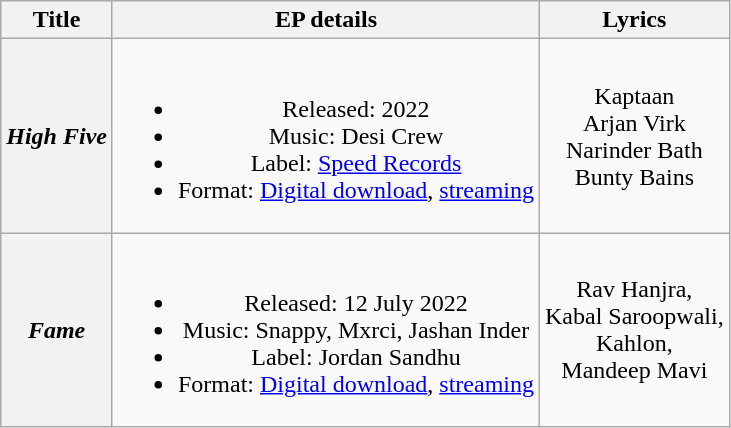<table class="wikitable plainrowheaders" style="text-align:center;">
<tr>
<th>Title</th>
<th>EP details</th>
<th>Lyrics</th>
</tr>
<tr>
<th scope="row"><em>High Five</em></th>
<td><br><ul><li>Released: 2022</li><li>Music: Desi Crew</li><li>Label: <a href='#'>Speed Records</a></li><li>Format: <a href='#'>Digital download</a>, <a href='#'>streaming</a></li></ul></td>
<td>Kaptaan<br>Arjan Virk<br>Narinder Bath<br>Bunty Bains</td>
</tr>
<tr>
<th scope="row"><em>Fame</em></th>
<td><br><ul><li>Released: 12 July 2022</li><li>Music: Snappy, Mxrci, Jashan Inder</li><li>Label: Jordan Sandhu</li><li>Format: <a href='#'>Digital download</a>, <a href='#'>streaming</a></li></ul></td>
<td>Rav Hanjra,<br>Kabal Saroopwali,<br>Kahlon,<br>Mandeep Mavi</td>
</tr>
</table>
